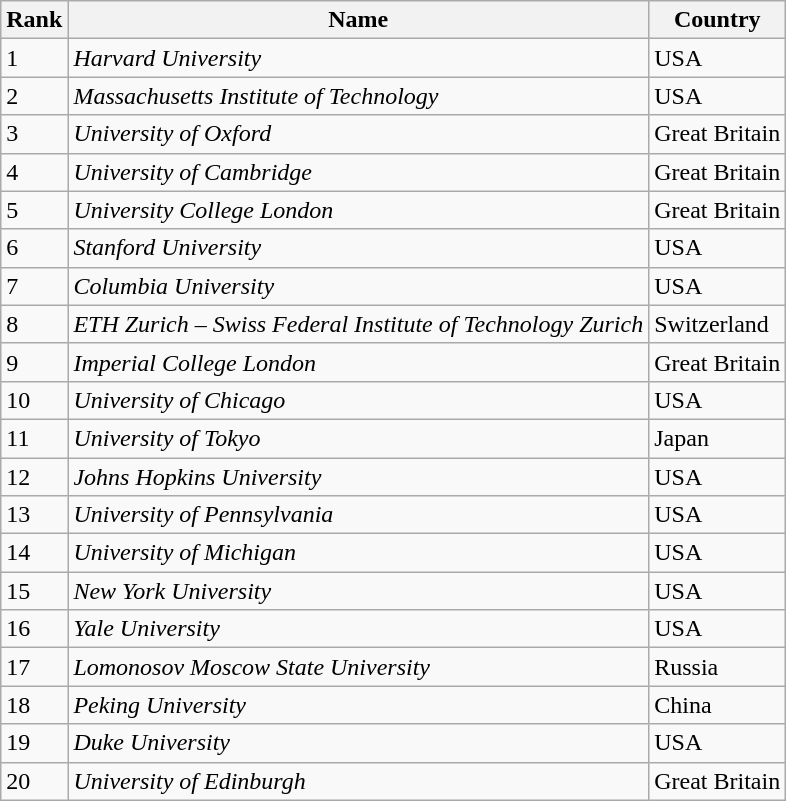<table class="wikitable" style="margin-left:1em; clear:right; margin-top:1.0em; margin-bottom:1.0em">
<tr>
<th>Rank</th>
<th>Name</th>
<th>Country</th>
</tr>
<tr>
<td>1</td>
<td><em>Harvard University</em></td>
<td>USA</td>
</tr>
<tr>
<td>2</td>
<td><em>Massachusetts Institute of Technology</em></td>
<td>USA</td>
</tr>
<tr>
<td>3</td>
<td><em>University of Oxford</em></td>
<td>Great Britain</td>
</tr>
<tr>
<td>4</td>
<td><em>University of Cambridge</em></td>
<td>Great Britain</td>
</tr>
<tr>
<td>5</td>
<td><em>University College London</em></td>
<td>Great Britain</td>
</tr>
<tr>
<td>6</td>
<td><em>Stanford University</em></td>
<td>USA</td>
</tr>
<tr>
<td>7</td>
<td><em>Columbia University</em></td>
<td>USA</td>
</tr>
<tr>
<td>8</td>
<td><em>ETH Zurich – Swiss Federal Institute of Technology Zurich</em></td>
<td>Switzerland</td>
</tr>
<tr>
<td>9</td>
<td><em>	Imperial College London</em></td>
<td>Great Britain</td>
</tr>
<tr>
<td>10</td>
<td><em>University of Chicago</em></td>
<td>USA</td>
</tr>
<tr>
<td>11</td>
<td><em>University of Tokyo</em></td>
<td>Japan</td>
</tr>
<tr>
<td>12</td>
<td><em>Johns Hopkins University</em></td>
<td>USA</td>
</tr>
<tr>
<td>13</td>
<td><em>University of Pennsylvania</em></td>
<td>USA</td>
</tr>
<tr>
<td>14</td>
<td><em>University of Michigan</em></td>
<td>USA</td>
</tr>
<tr>
<td>15</td>
<td><em>New York University</em></td>
<td>USA</td>
</tr>
<tr>
<td>16</td>
<td><em>Yale University</em></td>
<td>USA</td>
</tr>
<tr>
<td>17</td>
<td><em>Lomonosov Moscow State University</em></td>
<td>Russia</td>
</tr>
<tr>
<td>18</td>
<td><em>Peking University</em></td>
<td>China</td>
</tr>
<tr>
<td>19</td>
<td><em>Duke University</em></td>
<td>USA</td>
</tr>
<tr>
<td>20</td>
<td><em>University of Edinburgh</em></td>
<td>Great Britain</td>
</tr>
</table>
